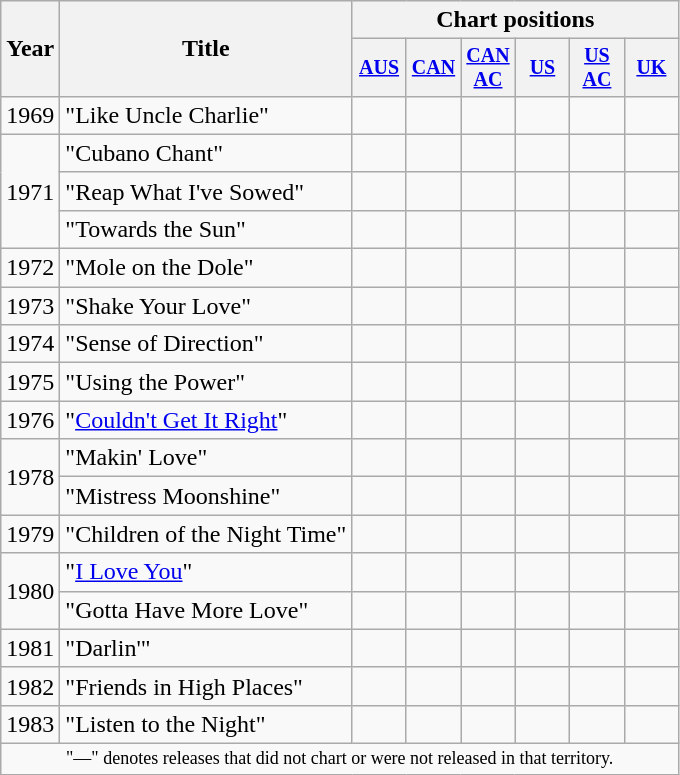<table class=wikitable>
<tr>
<th rowspan="2">Year</th>
<th rowspan="2">Title</th>
<th colspan="6">Chart positions</th>
</tr>
<tr style="font-size:smaller;">
<th width="30"><a href='#'>AUS</a><br></th>
<th width="30"><a href='#'>CAN</a><br></th>
<th width="30"><a href='#'>CAN AC</a><br></th>
<th width="30"><a href='#'>US</a><br></th>
<th width="30"><a href='#'>US<br>AC</a><br></th>
<th width="30"><a href='#'>UK</a><br></th>
</tr>
<tr>
<td>1969</td>
<td>"Like Uncle Charlie"</td>
<td></td>
<td></td>
<td></td>
<td></td>
<td></td>
<td></td>
</tr>
<tr>
<td rowspan="3">1971</td>
<td>"Cubano Chant"</td>
<td></td>
<td></td>
<td></td>
<td></td>
<td></td>
<td></td>
</tr>
<tr>
<td>"Reap What I've Sowed"</td>
<td></td>
<td></td>
<td></td>
<td></td>
<td></td>
<td></td>
</tr>
<tr>
<td>"Towards the Sun"</td>
<td></td>
<td></td>
<td></td>
<td></td>
<td></td>
<td></td>
</tr>
<tr>
<td>1972</td>
<td>"Mole on the Dole"</td>
<td></td>
<td></td>
<td></td>
<td></td>
<td></td>
<td></td>
</tr>
<tr>
<td>1973</td>
<td>"Shake Your Love"</td>
<td></td>
<td></td>
<td></td>
<td></td>
<td></td>
<td></td>
</tr>
<tr>
<td>1974</td>
<td>"Sense of Direction"</td>
<td></td>
<td></td>
<td></td>
<td></td>
<td></td>
<td></td>
</tr>
<tr>
<td>1975</td>
<td>"Using the Power"</td>
<td></td>
<td></td>
<td></td>
<td></td>
<td></td>
<td></td>
</tr>
<tr>
<td>1976</td>
<td>"<a href='#'>Couldn't Get It Right</a>"</td>
<td></td>
<td></td>
<td></td>
<td></td>
<td></td>
<td></td>
</tr>
<tr>
<td rowspan="2">1978</td>
<td>"Makin' Love"</td>
<td></td>
<td></td>
<td></td>
<td></td>
<td></td>
<td></td>
</tr>
<tr>
<td>"Mistress Moonshine"</td>
<td></td>
<td></td>
<td></td>
<td></td>
<td></td>
<td></td>
</tr>
<tr>
<td>1979</td>
<td>"Children of the Night Time"</td>
<td></td>
<td></td>
<td></td>
<td></td>
<td></td>
<td></td>
</tr>
<tr>
<td rowspan="2">1980</td>
<td>"<a href='#'>I Love You</a>"</td>
<td></td>
<td></td>
<td></td>
<td></td>
<td></td>
<td></td>
</tr>
<tr>
<td>"Gotta Have More Love"</td>
<td></td>
<td></td>
<td></td>
<td></td>
<td></td>
<td></td>
</tr>
<tr>
<td>1981</td>
<td>"Darlin'"</td>
<td></td>
<td></td>
<td></td>
<td></td>
<td></td>
<td></td>
</tr>
<tr>
<td>1982</td>
<td>"Friends in High Places"</td>
<td></td>
<td></td>
<td></td>
<td></td>
<td></td>
<td></td>
</tr>
<tr>
<td>1983</td>
<td>"Listen to the Night"</td>
<td></td>
<td></td>
<td></td>
<td></td>
<td></td>
<td></td>
</tr>
<tr>
<td colspan="10" style="text-align:center; font-size:9pt;">"—" denotes releases that did not chart or were not released in that territory.</td>
</tr>
</table>
